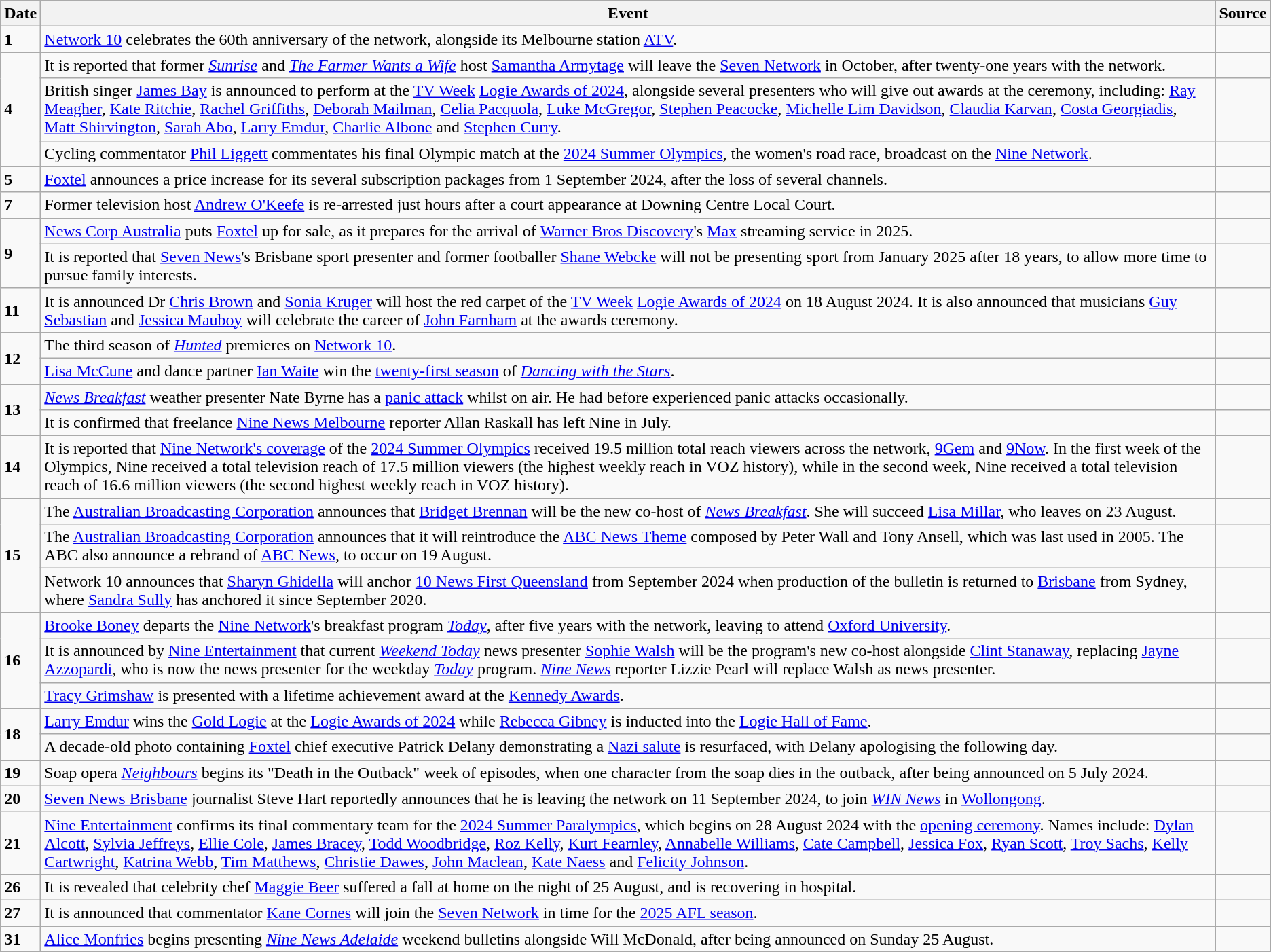<table class="wikitable">
<tr>
<th>Date</th>
<th>Event</th>
<th>Source</th>
</tr>
<tr>
<td><strong>1</strong></td>
<td><a href='#'>Network 10</a> celebrates the 60th anniversary of the network, alongside its Melbourne station <a href='#'>ATV</a>.</td>
<td></td>
</tr>
<tr>
<td rowspan=3><strong>4</strong></td>
<td>It is reported that former <em><a href='#'>Sunrise</a></em> and <em><a href='#'>The Farmer Wants a Wife</a></em> host <a href='#'>Samantha Armytage</a> will leave the <a href='#'>Seven Network</a> in October, after twenty-one years with the network.</td>
<td></td>
</tr>
<tr>
<td>British singer <a href='#'>James Bay</a> is announced to perform at the <a href='#'>TV Week</a> <a href='#'>Logie Awards of 2024</a>, alongside several presenters who will give out awards at the ceremony, including: <a href='#'>Ray Meagher</a>, <a href='#'>Kate Ritchie</a>, <a href='#'>Rachel Griffiths</a>, <a href='#'>Deborah Mailman</a>, <a href='#'>Celia Pacquola</a>, <a href='#'>Luke McGregor</a>, <a href='#'>Stephen Peacocke</a>, <a href='#'>Michelle Lim Davidson</a>, <a href='#'>Claudia Karvan</a>, <a href='#'>Costa Georgiadis</a>, <a href='#'>Matt Shirvington</a>, <a href='#'>Sarah Abo</a>, <a href='#'>Larry Emdur</a>, <a href='#'>Charlie Albone</a> and <a href='#'>Stephen Curry</a>.</td>
<td></td>
</tr>
<tr>
<td>Cycling commentator <a href='#'>Phil Liggett</a> commentates his final Olympic match at the <a href='#'>2024 Summer Olympics</a>, the women's road race, broadcast on the <a href='#'>Nine Network</a>.</td>
<td></td>
</tr>
<tr>
<td><strong>5</strong></td>
<td><a href='#'>Foxtel</a> announces a price increase for its several subscription packages from 1 September 2024, after the loss of several channels.</td>
<td></td>
</tr>
<tr>
<td><strong>7</strong></td>
<td>Former television host <a href='#'>Andrew O'Keefe</a> is re-arrested just hours after a court appearance at Downing Centre Local Court.</td>
<td></td>
</tr>
<tr>
<td rowspan=2><strong>9</strong></td>
<td><a href='#'>News Corp Australia</a> puts <a href='#'>Foxtel</a> up for sale, as it prepares for the arrival of <a href='#'>Warner Bros Discovery</a>'s <a href='#'>Max</a> streaming service in 2025.</td>
<td></td>
</tr>
<tr>
<td>It is reported that <a href='#'>Seven News</a>'s Brisbane sport presenter and former footballer <a href='#'>Shane Webcke</a> will not be presenting sport from January 2025 after 18 years, to allow more time to pursue family interests.</td>
<td></td>
</tr>
<tr>
<td><strong>11</strong></td>
<td>It is announced Dr <a href='#'>Chris Brown</a> and <a href='#'>Sonia Kruger</a> will host the red carpet of the <a href='#'>TV Week</a> <a href='#'>Logie Awards of 2024</a> on 18 August 2024. It is also announced that musicians <a href='#'>Guy Sebastian</a> and <a href='#'>Jessica Mauboy</a> will celebrate the career of <a href='#'>John Farnham</a> at the awards ceremony.</td>
<td></td>
</tr>
<tr>
<td rowspan=2><strong>12</strong></td>
<td>The third season of <em><a href='#'>Hunted</a></em> premieres on <a href='#'>Network 10</a>.</td>
<td></td>
</tr>
<tr>
<td><a href='#'>Lisa McCune</a> and dance partner <a href='#'>Ian Waite</a> win the <a href='#'>twenty-first season</a> of <em><a href='#'>Dancing with the Stars</a></em>.</td>
<td></td>
</tr>
<tr>
<td rowspan=2><strong>13</strong></td>
<td><em><a href='#'>News Breakfast</a></em> weather presenter Nate Byrne has a <a href='#'>panic attack</a> whilst on air. He had before experienced panic attacks occasionally.</td>
<td></td>
</tr>
<tr>
<td>It is confirmed that freelance <a href='#'>Nine News Melbourne</a> reporter Allan Raskall has left Nine in July.</td>
<td></td>
</tr>
<tr>
<td><strong>14</strong></td>
<td>It is reported that <a href='#'>Nine Network's coverage</a> of the <a href='#'>2024 Summer Olympics</a> received 19.5 million total reach viewers across the network, <a href='#'>9Gem</a> and <a href='#'>9Now</a>. In the first week of the Olympics, Nine received a total television reach of 17.5 million viewers (the highest weekly reach in VOZ history), while in the second week, Nine received a total television reach of 16.6 million viewers (the second highest weekly reach in VOZ history).</td>
<td></td>
</tr>
<tr>
<td rowspan=3><strong>15</strong></td>
<td>The <a href='#'>Australian Broadcasting Corporation</a> announces that <a href='#'>Bridget Brennan</a> will be the new co-host of <em><a href='#'>News Breakfast</a></em>. She will succeed <a href='#'>Lisa Millar</a>, who leaves on 23 August.</td>
<td></td>
</tr>
<tr>
<td>The <a href='#'>Australian Broadcasting Corporation</a> announces that it will reintroduce the <a href='#'>ABC News Theme</a> composed by Peter Wall and Tony Ansell, which was last used in 2005. The ABC also announce a rebrand of <a href='#'>ABC News</a>, to occur on 19 August.</td>
<td></td>
</tr>
<tr>
<td>Network 10 announces that <a href='#'>Sharyn Ghidella</a> will anchor <a href='#'>10 News First Queensland</a> from September 2024 when production of the bulletin is returned to <a href='#'>Brisbane</a> from Sydney, where <a href='#'>Sandra Sully</a> has anchored it since September 2020.</td>
<td></td>
</tr>
<tr>
<td rowspan=3><strong>16</strong></td>
<td><a href='#'>Brooke Boney</a> departs the <a href='#'>Nine Network</a>'s breakfast program <em><a href='#'>Today</a></em>, after five years with the network, leaving to attend <a href='#'>Oxford University</a>.</td>
<td></td>
</tr>
<tr>
<td>It is announced by <a href='#'>Nine Entertainment</a> that current <em><a href='#'>Weekend Today</a></em> news presenter <a href='#'>Sophie Walsh</a> will be the program's new co-host alongside <a href='#'>Clint Stanaway</a>, replacing <a href='#'>Jayne Azzopardi</a>, who is now the news presenter for the weekday <em><a href='#'>Today</a></em> program. <em><a href='#'>Nine News</a></em> reporter Lizzie Pearl will replace Walsh as news presenter.</td>
<td></td>
</tr>
<tr>
<td><a href='#'>Tracy Grimshaw</a> is presented with a lifetime achievement award at the <a href='#'>Kennedy Awards</a>.</td>
<td></td>
</tr>
<tr>
<td rowspan=2><strong>18</strong></td>
<td><a href='#'>Larry Emdur</a> wins the <a href='#'>Gold Logie</a> at the <a href='#'>Logie Awards of 2024</a> while <a href='#'>Rebecca Gibney</a> is inducted into the <a href='#'>Logie Hall of Fame</a>.</td>
<td></td>
</tr>
<tr>
<td>A decade-old photo containing <a href='#'>Foxtel</a> chief executive Patrick Delany demonstrating a <a href='#'>Nazi salute</a> is resurfaced, with Delany apologising the following day.</td>
<td></td>
</tr>
<tr>
<td><strong>19</strong></td>
<td>Soap opera <em><a href='#'>Neighbours</a></em> begins its "Death in the Outback" week of episodes, when one character from the soap dies in the outback, after being announced on 5 July 2024.</td>
<td></td>
</tr>
<tr>
<td><strong>20</strong></td>
<td><a href='#'>Seven News Brisbane</a> journalist Steve Hart reportedly announces that he is leaving the network on 11 September 2024, to join <em><a href='#'>WIN News</a></em> in <a href='#'>Wollongong</a>.</td>
<td></td>
</tr>
<tr>
<td><strong>21</strong></td>
<td><a href='#'>Nine Entertainment</a> confirms its final commentary team for the <a href='#'>2024 Summer Paralympics</a>, which begins on 28 August 2024 with the <a href='#'>opening ceremony</a>. Names include: <a href='#'>Dylan Alcott</a>, <a href='#'>Sylvia Jeffreys</a>, <a href='#'>Ellie Cole</a>, <a href='#'>James Bracey</a>, <a href='#'>Todd Woodbridge</a>, <a href='#'>Roz Kelly</a>, <a href='#'>Kurt Fearnley</a>, <a href='#'>Annabelle Williams</a>, <a href='#'>Cate Campbell</a>, <a href='#'>Jessica Fox</a>, <a href='#'>Ryan Scott</a>, <a href='#'>Troy Sachs</a>, <a href='#'>Kelly Cartwright</a>, <a href='#'>Katrina Webb</a>, <a href='#'>Tim Matthews</a>, <a href='#'>Christie Dawes</a>, <a href='#'>John Maclean</a>, <a href='#'>Kate Naess</a> and <a href='#'>Felicity Johnson</a>.</td>
<td></td>
</tr>
<tr>
<td><strong>26</strong></td>
<td>It is revealed that celebrity chef <a href='#'>Maggie Beer</a> suffered a fall at home on the night of 25 August, and is recovering in hospital.</td>
<td></td>
</tr>
<tr>
<td><strong>27</strong></td>
<td>It is announced that commentator <a href='#'>Kane Cornes</a> will join the <a href='#'>Seven Network</a> in time for the <a href='#'>2025 AFL season</a>.</td>
<td></td>
</tr>
<tr>
<td><strong>31</strong></td>
<td><a href='#'>Alice Monfries</a> begins presenting <em><a href='#'>Nine News Adelaide</a></em> weekend bulletins alongside Will McDonald, after being announced on Sunday 25 August.</td>
<td></td>
</tr>
<tr>
</tr>
</table>
